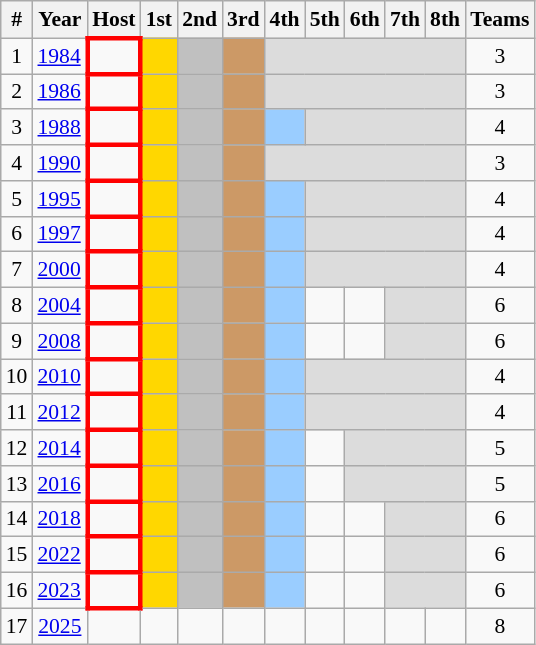<table class="wikitable sortable" style="text-align:left; font-size:90%">
<tr>
<th>#</th>
<th>Year</th>
<th>Host</th>
<th>1st</th>
<th>2nd</th>
<th>3rd</th>
<th>4th</th>
<th>5th</th>
<th>6th</th>
<th>7th</th>
<th>8th</th>
<th>Teams</th>
</tr>
<tr>
<td align="center">1</td>
<td align="center"><a href='#'>1984</a></td>
<td style="border:3px solid red"></td>
<td bgcolor=gold></td>
<td bgcolor=silver></td>
<td bgcolor=cc9966></td>
<td colspan=5 bgcolor=#DCDCDC></td>
<td align="center">3</td>
</tr>
<tr>
<td align="center">2</td>
<td align="center"><a href='#'>1986</a></td>
<td style="border:3px solid red"></td>
<td bgcolor=gold></td>
<td bgcolor=silver></td>
<td bgcolor=cc9966></td>
<td colspan=5 bgcolor=#DCDCDC></td>
<td align="center">3</td>
</tr>
<tr>
<td align="center">3</td>
<td align="center"><a href='#'>1988</a></td>
<td style="border:3px solid red"></td>
<td bgcolor=gold></td>
<td bgcolor=silver></td>
<td bgcolor=cc9966></td>
<td bgcolor=9acdff></td>
<td colspan=4 bgcolor=#DCDCDC></td>
<td align="center">4</td>
</tr>
<tr>
<td align="center">4</td>
<td align="center"><a href='#'>1990</a></td>
<td style="border:3px solid red"></td>
<td bgcolor=gold></td>
<td bgcolor=silver></td>
<td bgcolor=cc9966></td>
<td colspan=5 bgcolor=#DCDCDC></td>
<td align="center">3</td>
</tr>
<tr>
<td align="center">5</td>
<td align="center"><a href='#'>1995</a></td>
<td style="border:3px solid red"></td>
<td bgcolor=gold></td>
<td bgcolor=silver></td>
<td bgcolor=cc9966></td>
<td bgcolor=9acdff></td>
<td colspan=4 bgcolor=#DCDCDC></td>
<td align="center">4</td>
</tr>
<tr>
<td align="center">6</td>
<td align="center"><a href='#'>1997</a></td>
<td style="border:3px solid red"></td>
<td bgcolor=gold></td>
<td bgcolor=silver></td>
<td bgcolor=cc9966></td>
<td bgcolor=9acdff></td>
<td colspan=4 bgcolor=#DCDCDC></td>
<td align="center">4</td>
</tr>
<tr>
<td align="center">7</td>
<td align="center"><a href='#'>2000</a></td>
<td style="border:3px solid red"></td>
<td bgcolor=gold></td>
<td bgcolor=silver></td>
<td bgcolor=cc9966></td>
<td bgcolor=9acdff></td>
<td colspan=4 bgcolor=#DCDCDC></td>
<td align="center">4</td>
</tr>
<tr>
<td align="center">8</td>
<td align="center"><a href='#'>2004</a></td>
<td style="border:3px solid red"></td>
<td bgcolor=gold></td>
<td bgcolor=silver></td>
<td bgcolor=cc9966></td>
<td bgcolor=9acdff></td>
<td></td>
<td></td>
<td colspan=2 bgcolor=#DCDCDC></td>
<td align="center">6</td>
</tr>
<tr>
<td align="center">9</td>
<td align="center"><a href='#'>2008</a></td>
<td style="border:3px solid red"></td>
<td bgcolor=gold></td>
<td bgcolor=silver></td>
<td bgcolor=cc9966></td>
<td bgcolor=9acdff></td>
<td></td>
<td></td>
<td colspan=2 bgcolor=#DCDCDC></td>
<td align="center">6</td>
</tr>
<tr>
<td align="center">10</td>
<td align="center"><a href='#'>2010</a></td>
<td style="border:3px solid red"></td>
<td bgcolor=gold></td>
<td bgcolor=silver></td>
<td bgcolor=cc9966></td>
<td bgcolor=9acdff></td>
<td colspan=4 bgcolor=#DCDCDC></td>
<td align="center">4</td>
</tr>
<tr>
<td align="center">11</td>
<td align="center"><a href='#'>2012</a></td>
<td style="border:3px solid red"></td>
<td bgcolor=gold></td>
<td bgcolor=silver></td>
<td bgcolor=cc9966></td>
<td bgcolor=9acdff></td>
<td colspan=4 bgcolor=#DCDCDC></td>
<td align="center">4</td>
</tr>
<tr>
<td align="center">12</td>
<td align="center"><a href='#'>2014</a></td>
<td style="border:3px solid red"></td>
<td bgcolor=gold></td>
<td bgcolor=silver></td>
<td bgcolor=cc9966></td>
<td bgcolor=9acdff></td>
<td></td>
<td colspan=3 bgcolor=#DCDCDC></td>
<td align="center">5</td>
</tr>
<tr>
<td align="center">13</td>
<td align="center"><a href='#'>2016</a></td>
<td style="border:3px solid red"></td>
<td bgcolor=gold></td>
<td bgcolor=silver></td>
<td bgcolor=cc9966></td>
<td bgcolor=9acdff></td>
<td></td>
<td colspan=3 bgcolor=#DCDCDC></td>
<td align="center">5</td>
</tr>
<tr>
<td align="center">14</td>
<td align="center"><a href='#'>2018</a></td>
<td style="border:3px solid red"></td>
<td bgcolor=gold></td>
<td bgcolor=silver></td>
<td bgcolor=cc9966></td>
<td bgcolor=9acdff></td>
<td></td>
<td></td>
<td colspan=2 bgcolor=#DCDCDC></td>
<td align="center">6</td>
</tr>
<tr>
<td align="center">15</td>
<td align="center"><a href='#'>2022</a></td>
<td style="border:3px solid red"></td>
<td bgcolor=gold></td>
<td bgcolor=silver></td>
<td bgcolor=cc9966></td>
<td bgcolor=9acdff></td>
<td></td>
<td></td>
<td colspan=2 bgcolor=#DCDCDC></td>
<td align="center">6</td>
</tr>
<tr>
<td align="center">16</td>
<td align="center"><a href='#'>2023</a></td>
<td style="border:3px solid red"> </td>
<td bgcolor=gold></td>
<td bgcolor=silver></td>
<td bgcolor=cc9966></td>
<td bgcolor=9acdff></td>
<td></td>
<td></td>
<td colspan=2 bgcolor=#DCDCDC></td>
<td align="center">6</td>
</tr>
<tr>
<td align="center">17</td>
<td align="center"><a href='#'>2025</a></td>
<td style="border:"></td>
<td></td>
<td></td>
<td></td>
<td></td>
<td></td>
<td></td>
<td></td>
<td></td>
<td align="center">8</td>
</tr>
</table>
